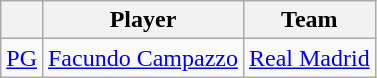<table class="wikitable">
<tr>
<th style="text-align:center;"></th>
<th style="text-align:center;">Player</th>
<th style="text-align:center;">Team</th>
</tr>
<tr>
<td style="text-align:center;"><a href='#'>PG</a></td>
<td> <a href='#'>Facundo Campazzo</a></td>
<td><a href='#'>Real Madrid</a></td>
</tr>
</table>
